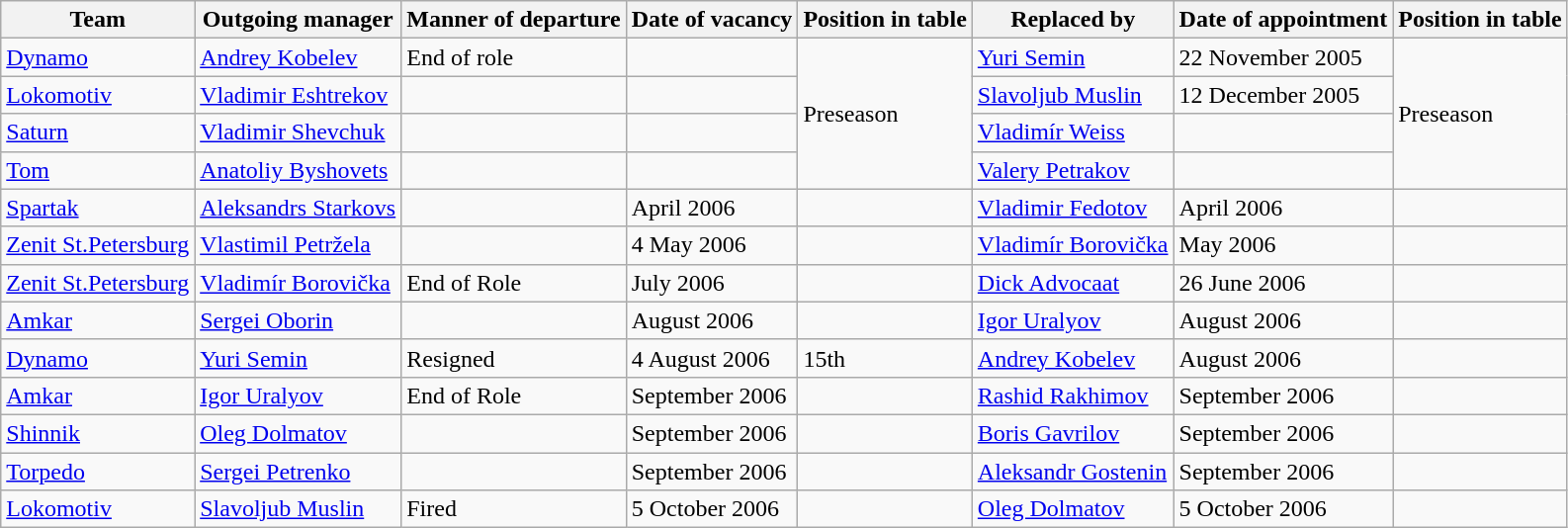<table class="wikitable">
<tr>
<th>Team</th>
<th>Outgoing manager</th>
<th>Manner of departure</th>
<th>Date of vacancy</th>
<th>Position in table</th>
<th>Replaced by</th>
<th>Date of appointment</th>
<th>Position in table</th>
</tr>
<tr>
<td><a href='#'>Dynamo</a></td>
<td> <a href='#'>Andrey Kobelev</a> </td>
<td>End of role</td>
<td></td>
<td rowspan="4">Preseason</td>
<td> <a href='#'>Yuri Semin</a></td>
<td>22 November 2005</td>
<td rowspan="4">Preseason</td>
</tr>
<tr>
<td><a href='#'>Lokomotiv</a></td>
<td> <a href='#'>Vladimir Eshtrekov</a></td>
<td></td>
<td></td>
<td> <a href='#'>Slavoljub Muslin</a></td>
<td>12 December 2005</td>
</tr>
<tr>
<td><a href='#'>Saturn</a></td>
<td> <a href='#'>Vladimir Shevchuk</a></td>
<td></td>
<td></td>
<td> <a href='#'>Vladimír Weiss</a></td>
<td></td>
</tr>
<tr>
<td><a href='#'>Tom</a></td>
<td> <a href='#'>Anatoliy Byshovets</a></td>
<td></td>
<td></td>
<td> <a href='#'>Valery Petrakov</a></td>
<td></td>
</tr>
<tr>
<td><a href='#'>Spartak</a></td>
<td> <a href='#'>Aleksandrs Starkovs</a></td>
<td></td>
<td>April 2006</td>
<td></td>
<td> <a href='#'>Vladimir Fedotov</a></td>
<td>April 2006</td>
<td></td>
</tr>
<tr>
<td><a href='#'>Zenit St.Petersburg</a></td>
<td> <a href='#'>Vlastimil Petržela</a></td>
<td></td>
<td>4 May 2006</td>
<td></td>
<td> <a href='#'>Vladimír Borovička</a> </td>
<td>May 2006</td>
<td></td>
</tr>
<tr>
<td><a href='#'>Zenit St.Petersburg</a></td>
<td> <a href='#'>Vladimír Borovička</a> </td>
<td>End of Role</td>
<td>July 2006</td>
<td></td>
<td> <a href='#'>Dick Advocaat</a></td>
<td>26 June 2006</td>
<td></td>
</tr>
<tr>
<td><a href='#'>Amkar</a></td>
<td> <a href='#'>Sergei Oborin</a></td>
<td></td>
<td>August 2006</td>
<td></td>
<td> <a href='#'>Igor Uralyov</a> </td>
<td>August 2006</td>
<td></td>
</tr>
<tr>
<td><a href='#'>Dynamo</a></td>
<td> <a href='#'>Yuri Semin</a></td>
<td>Resigned</td>
<td>4 August 2006</td>
<td>15th</td>
<td> <a href='#'>Andrey Kobelev</a></td>
<td>August 2006</td>
<td></td>
</tr>
<tr>
<td><a href='#'>Amkar</a></td>
<td> <a href='#'>Igor Uralyov</a> </td>
<td>End of Role</td>
<td>September 2006</td>
<td></td>
<td> <a href='#'>Rashid Rakhimov</a></td>
<td>September 2006</td>
<td></td>
</tr>
<tr>
<td><a href='#'>Shinnik</a></td>
<td> <a href='#'>Oleg Dolmatov</a></td>
<td></td>
<td>September 2006</td>
<td></td>
<td> <a href='#'>Boris Gavrilov</a></td>
<td>September 2006</td>
<td></td>
</tr>
<tr>
<td><a href='#'>Torpedo</a></td>
<td> <a href='#'>Sergei Petrenko</a></td>
<td></td>
<td>September 2006</td>
<td></td>
<td> <a href='#'>Aleksandr Gostenin</a></td>
<td>September 2006</td>
<td></td>
</tr>
<tr>
<td><a href='#'>Lokomotiv</a></td>
<td> <a href='#'>Slavoljub Muslin</a></td>
<td>Fired</td>
<td>5 October 2006</td>
<td></td>
<td> <a href='#'>Oleg Dolmatov</a></td>
<td>5 October 2006</td>
<td></td>
</tr>
</table>
